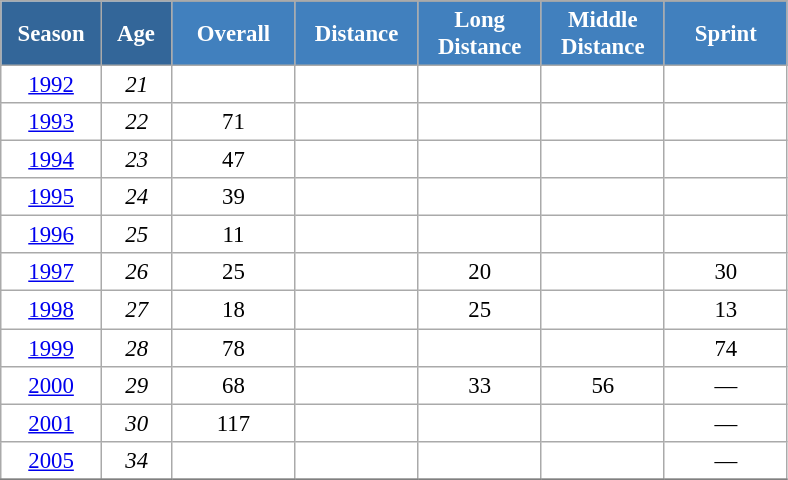<table class="wikitable" style="font-size:95%; text-align:center; border:grey solid 1px; border-collapse:collapse; background:#ffffff;">
<tr>
<th style="background-color:#369; color:white; width:60px;" rowspan="2"> Season </th>
<th style="background-color:#369; color:white; width:40px;" rowspan="2"> Age </th>
</tr>
<tr>
<th style="background-color:#4180be; color:white; width:75px;">Overall</th>
<th style="background-color:#4180be; color:white; width:75px;">Distance</th>
<th style="background-color:#4180be; color:white; width:75px;">Long Distance</th>
<th style="background-color:#4180be; color:white; width:75px;">Middle Distance</th>
<th style="background-color:#4180be; color:white; width:75px;">Sprint</th>
</tr>
<tr>
<td><a href='#'>1992</a></td>
<td><em>21</em></td>
<td></td>
<td></td>
<td></td>
<td></td>
<td></td>
</tr>
<tr>
<td><a href='#'>1993</a></td>
<td><em>22</em></td>
<td>71</td>
<td></td>
<td></td>
<td></td>
<td></td>
</tr>
<tr>
<td><a href='#'>1994</a></td>
<td><em>23</em></td>
<td>47</td>
<td></td>
<td></td>
<td></td>
<td></td>
</tr>
<tr>
<td><a href='#'>1995</a></td>
<td><em>24</em></td>
<td>39</td>
<td></td>
<td></td>
<td></td>
<td></td>
</tr>
<tr>
<td><a href='#'>1996</a></td>
<td><em>25</em></td>
<td>11</td>
<td></td>
<td></td>
<td></td>
<td></td>
</tr>
<tr>
<td><a href='#'>1997</a></td>
<td><em>26</em></td>
<td>25</td>
<td></td>
<td>20</td>
<td></td>
<td>30</td>
</tr>
<tr>
<td><a href='#'>1998</a></td>
<td><em>27</em></td>
<td>18</td>
<td></td>
<td>25</td>
<td></td>
<td>13</td>
</tr>
<tr>
<td><a href='#'>1999</a></td>
<td><em>28</em></td>
<td>78</td>
<td></td>
<td></td>
<td></td>
<td>74</td>
</tr>
<tr>
<td><a href='#'>2000</a></td>
<td><em>29</em></td>
<td>68</td>
<td></td>
<td>33</td>
<td>56</td>
<td>—</td>
</tr>
<tr>
<td><a href='#'>2001</a></td>
<td><em>30</em></td>
<td>117</td>
<td></td>
<td></td>
<td></td>
<td>—</td>
</tr>
<tr>
<td><a href='#'>2005</a></td>
<td><em>34</em></td>
<td></td>
<td></td>
<td></td>
<td></td>
<td>—</td>
</tr>
<tr>
</tr>
</table>
